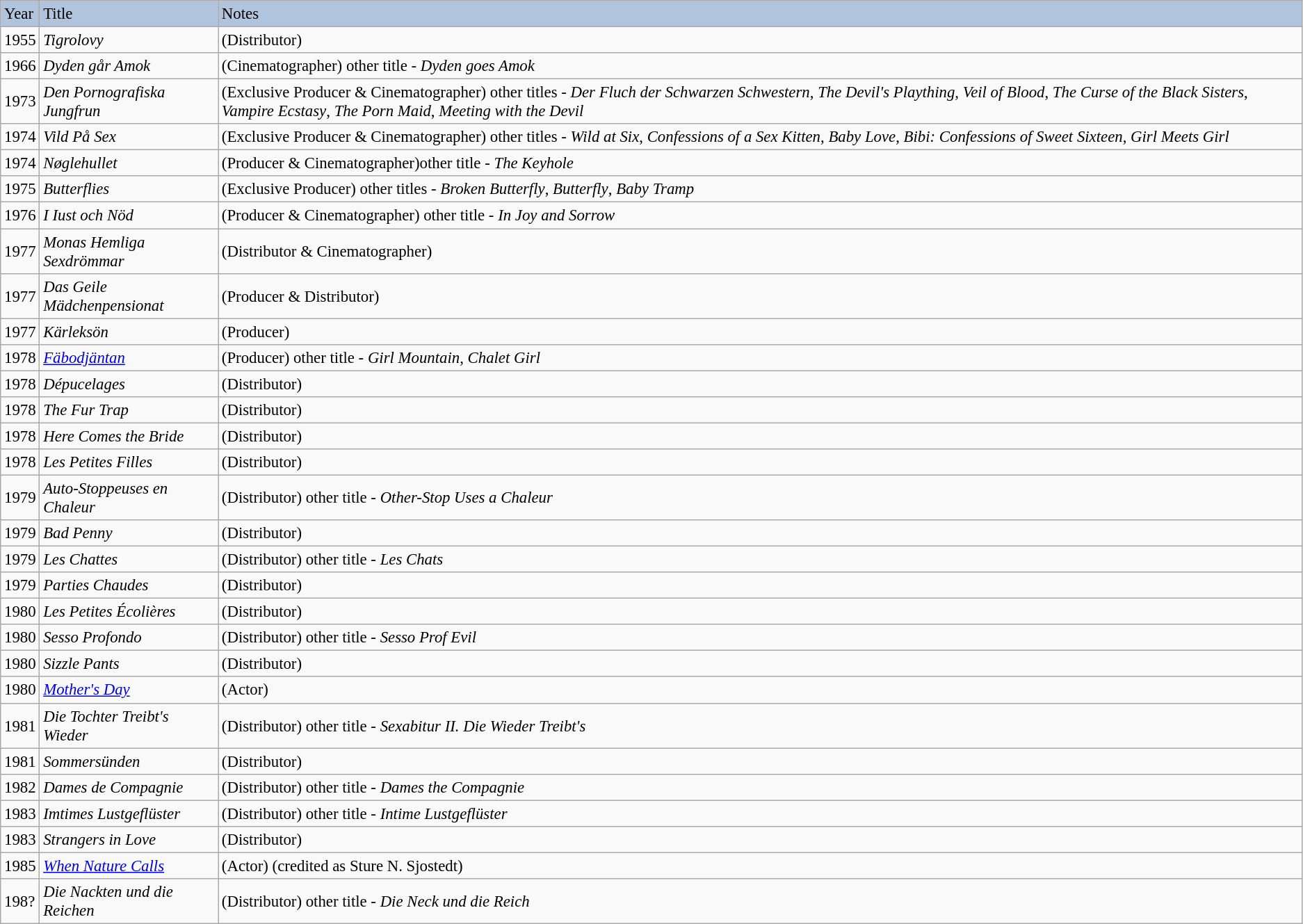<table class="wikitable" style="font-size: 95%;">
<tr>
<td style="background: #B0C4DE;">Year</td>
<td style="background: #B0C4DE;">Title</td>
<td style="background: #B0C4DE;">Notes</td>
</tr>
<tr>
<td>1955</td>
<td><em>Tigrolovy</em></td>
<td>(Distributor)</td>
</tr>
<tr>
<td>1966</td>
<td><em>Dyden går Amok</em></td>
<td>(Cinematographer) other title - <em>Dyden goes Amok</em></td>
</tr>
<tr>
<td>1973</td>
<td><em>Den Pornografiska Jungfrun</em></td>
<td>(Exclusive Producer & Cinematographer) other titles - <em>Der Fluch der Schwarzen Schwestern</em>, <em>The Devil's Plaything</em>, <em>Veil of Blood</em>, <em>The Curse of the Black Sisters</em>, <em>Vampire Ecstasy</em>, <em>The Porn Maid</em>, <em>Meeting with the Devil</em></td>
</tr>
<tr>
<td>1974</td>
<td><em>Vild På Sex</em></td>
<td>(Exclusive Producer & Cinematographer) other titles - <em>Wild at Six</em>, <em>Confessions of a Sex Kitten</em>, <em>Baby Love</em>, <em>Bibi: Confessions of Sweet Sixteen</em>, <em>Girl Meets Girl</em></td>
</tr>
<tr>
<td>1974</td>
<td><em>Nøglehullet</em></td>
<td>(Producer & Cinematographer)other title - <em>The Keyhole</em></td>
</tr>
<tr>
<td>1975</td>
<td><em>Butterflies</em></td>
<td>(Exclusive Producer) other titles - <em>Broken Butterfly</em>, <em>Butterfly</em>, <em>Baby Tramp</em></td>
</tr>
<tr>
<td>1976</td>
<td><em>I Iust och Nöd</em></td>
<td>(Producer & Cinematographer) other title - <em>In Joy and Sorrow</em></td>
</tr>
<tr>
<td>1977</td>
<td><em>Monas Hemliga Sexdrömmar</em></td>
<td>(Distributor & Cinematographer)</td>
</tr>
<tr>
<td>1977</td>
<td><em>Das Geile Mädchenpensionat</em></td>
<td>(Producer & Distributor)</td>
</tr>
<tr>
<td>1977</td>
<td><em>Kärleksön</em></td>
<td>(Producer)</td>
</tr>
<tr>
<td>1978</td>
<td><em><a href='#'>Fäbodjäntan</a></em></td>
<td>(Producer) other title - <em>Girl Mountain</em>, <em>Chalet Girl</em></td>
</tr>
<tr>
<td>1978</td>
<td><em>Dépucelages</em></td>
<td>(Distributor)</td>
</tr>
<tr>
<td>1978</td>
<td><em>The Fur Trap</em></td>
<td>(Distributor)</td>
</tr>
<tr>
<td>1978</td>
<td><em>Here Comes the Bride</em></td>
<td>(Distributor)</td>
</tr>
<tr>
<td>1978</td>
<td><em>Les Petites Filles</em></td>
<td>(Distributor)</td>
</tr>
<tr>
<td>1979</td>
<td><em>Auto-Stoppeuses en Chaleur</em></td>
<td>(Distributor) other title - <em>Other-Stop Uses a Chaleur</em></td>
</tr>
<tr>
<td>1979</td>
<td><em>Bad Penny</em></td>
<td>(Distributor)</td>
</tr>
<tr>
<td>1979</td>
<td><em>Les Chattes</em></td>
<td>(Distributor) other title - <em>Les Chats</em></td>
</tr>
<tr>
<td>1979</td>
<td><em>Parties Chaudes</em></td>
<td>(Distributor)</td>
</tr>
<tr>
<td>1980</td>
<td><em>Les Petites Écolières</em></td>
<td>(Distributor)</td>
</tr>
<tr>
<td>1980</td>
<td><em>Sesso Profondo</em></td>
<td>(Distributor) other title - <em>Sesso Prof Evil</em></td>
</tr>
<tr>
<td>1980</td>
<td><em>Sizzle Pants</em></td>
<td>(Distributor)</td>
</tr>
<tr>
<td>1980</td>
<td><em><a href='#'>Mother's Day</a></em></td>
<td>(Actor)</td>
</tr>
<tr>
<td>1981</td>
<td><em>Die Tochter Treibt's Wieder</em></td>
<td>(Distributor) other title - <em>Sexabitur II. Die Wieder Treibt's</em></td>
</tr>
<tr>
<td>1981</td>
<td><em>Sommersünden</em></td>
<td>(Distributor)</td>
</tr>
<tr>
<td>1982</td>
<td><em>Dames de Compagnie</em></td>
<td>(Distributor) other title - <em>Dames the Compagnie</em></td>
</tr>
<tr>
<td>1983</td>
<td><em>Imtimes Lustgeflüster</em></td>
<td>(Distributor) other title - <em>Intime Lustgeflüster</em></td>
</tr>
<tr>
<td>1983</td>
<td><em>Strangers in Love</em></td>
<td>(Distributor)</td>
</tr>
<tr>
<td>1985</td>
<td><em><a href='#'>When Nature Calls</a></em></td>
<td>(Actor) (credited as Sture N. Sjostedt)</td>
</tr>
<tr>
<td>198?</td>
<td><em>Die Nackten und die Reichen</em></td>
<td>(Distributor) other title - <em>Die Neck und die Reich</em></td>
</tr>
</table>
